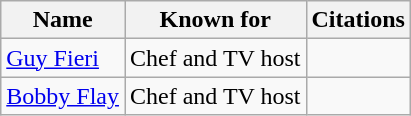<table class="wikitable">
<tr>
<th>Name</th>
<th>Known for</th>
<th>Citations</th>
</tr>
<tr>
<td><a href='#'>Guy Fieri</a></td>
<td>Chef and TV host</td>
<td></td>
</tr>
<tr>
<td><a href='#'>Bobby Flay</a></td>
<td>Chef and TV host</td>
<td></td>
</tr>
</table>
